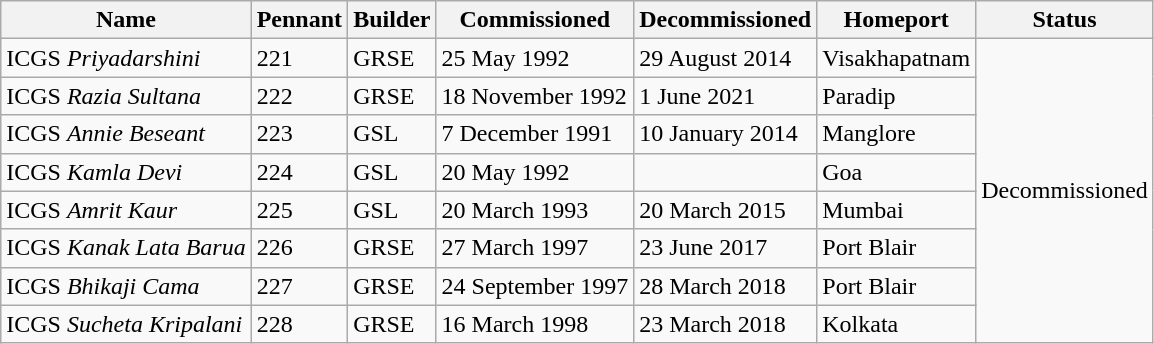<table class="wikitable">
<tr>
<th>Name</th>
<th>Pennant</th>
<th>Builder</th>
<th>Commissioned</th>
<th>Decommissioned</th>
<th>Homeport</th>
<th>Status</th>
</tr>
<tr>
<td>ICGS <em>Priyadarshini</em></td>
<td>221</td>
<td>GRSE</td>
<td>25 May 1992</td>
<td>29 August 2014</td>
<td>Visakhapatnam</td>
<td rowspan="8">Decommissioned</td>
</tr>
<tr>
<td>ICGS <em>Razia Sultana</em></td>
<td>222</td>
<td>GRSE</td>
<td>18 November 1992</td>
<td>1 June 2021</td>
<td>Paradip</td>
</tr>
<tr>
<td>ICGS <em>Annie Beseant</em></td>
<td>223</td>
<td>GSL</td>
<td>7 December 1991</td>
<td>10 January 2014</td>
<td>Manglore</td>
</tr>
<tr>
<td>ICGS <em>Kamla Devi</em></td>
<td>224</td>
<td>GSL</td>
<td>20 May 1992</td>
<td></td>
<td>Goa</td>
</tr>
<tr>
<td>ICGS <em>Amrit Kaur</em></td>
<td>225</td>
<td>GSL</td>
<td>20 March 1993</td>
<td>20 March 2015</td>
<td>Mumbai</td>
</tr>
<tr>
<td>ICGS <em>Kanak Lata Barua</em></td>
<td>226</td>
<td>GRSE</td>
<td>27 March 1997</td>
<td>23 June 2017</td>
<td>Port Blair</td>
</tr>
<tr>
<td>ICGS <em>Bhikaji Cama</em></td>
<td>227</td>
<td>GRSE</td>
<td>24 September 1997</td>
<td>28 March 2018</td>
<td>Port Blair</td>
</tr>
<tr>
<td>ICGS <em>Sucheta Kripalani</em></td>
<td>228</td>
<td>GRSE</td>
<td>16 March 1998</td>
<td>23 March 2018</td>
<td>Kolkata</td>
</tr>
</table>
